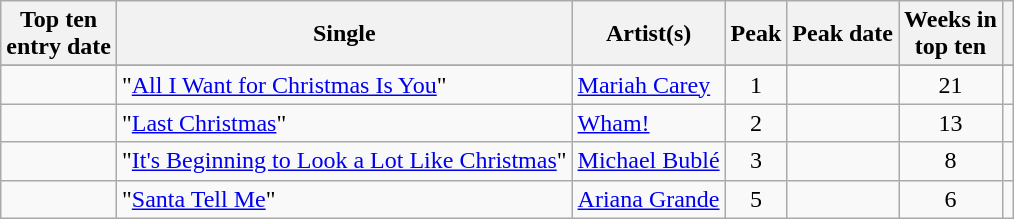<table class="wikitable sortable">
<tr>
<th>Top ten<br>entry date</th>
<th>Single</th>
<th>Artist(s)</th>
<th data-sort-type="number">Peak</th>
<th>Peak date</th>
<th data-sort-type="number">Weeks in<br>top ten</th>
<th></th>
</tr>
<tr>
</tr>
<tr>
<td></td>
<td>"<a href='#'>All I Want for Christmas Is You</a>"</td>
<td><a href='#'>Mariah Carey</a></td>
<td style="text-align:center;">1</td>
<td></td>
<td style="text-align:center;">21</td>
<td></td>
</tr>
<tr>
<td></td>
<td>"<a href='#'>Last Christmas</a>"</td>
<td><a href='#'>Wham!</a></td>
<td style="text-align:center;">2</td>
<td></td>
<td style="text-align:center;">13</td>
<td></td>
</tr>
<tr>
<td></td>
<td>"<a href='#'>It's Beginning to Look a Lot Like Christmas</a>"</td>
<td><a href='#'>Michael Bublé</a></td>
<td style="text-align:center;">3</td>
<td></td>
<td style="text-align:center;">8</td>
<td></td>
</tr>
<tr>
<td></td>
<td>"<a href='#'>Santa Tell Me</a>"</td>
<td><a href='#'>Ariana Grande</a></td>
<td style="text-align:center;">5</td>
<td></td>
<td style="text-align:center;">6</td>
<td></td>
</tr>
</table>
